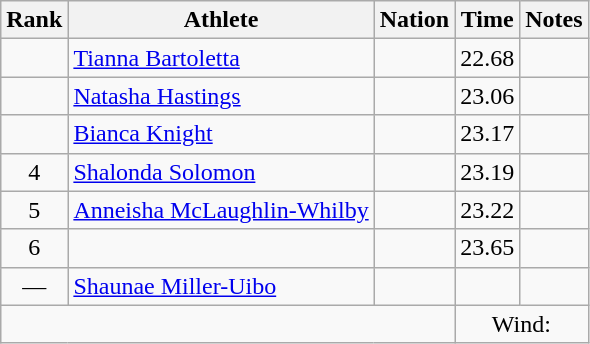<table class="wikitable mw-datatable sortable" style="text-align:center;">
<tr>
<th>Rank</th>
<th>Athlete</th>
<th>Nation</th>
<th>Time</th>
<th>Notes</th>
</tr>
<tr>
<td></td>
<td align=left><a href='#'>Tianna Bartoletta</a></td>
<td align=left></td>
<td>22.68</td>
<td></td>
</tr>
<tr>
<td></td>
<td align=left><a href='#'>Natasha Hastings</a></td>
<td align=left></td>
<td>23.06</td>
<td></td>
</tr>
<tr>
<td></td>
<td align=left><a href='#'>Bianca Knight</a></td>
<td align=left></td>
<td>23.17</td>
<td></td>
</tr>
<tr>
<td>4</td>
<td align=left><a href='#'>Shalonda Solomon</a></td>
<td align=left></td>
<td>23.19</td>
<td></td>
</tr>
<tr>
<td>5</td>
<td align=left><a href='#'>Anneisha McLaughlin-Whilby</a></td>
<td align=left></td>
<td>23.22</td>
<td></td>
</tr>
<tr>
<td>6</td>
<td align=left><a href='#'></a></td>
<td align=left></td>
<td>23.65</td>
<td></td>
</tr>
<tr>
<td>—</td>
<td align=left><a href='#'>Shaunae Miller-Uibo</a></td>
<td align=left></td>
<td></td>
<td></td>
</tr>
<tr class="sortbottom">
<td colspan=3></td>
<td colspan=2>Wind: </td>
</tr>
</table>
